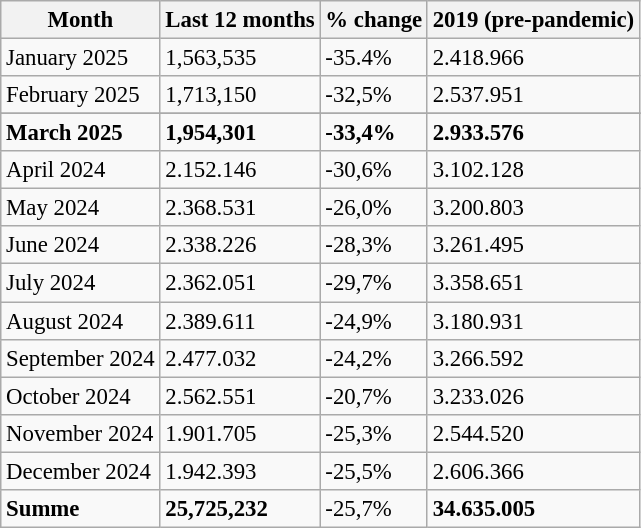<table class="wikitable" style="font-size: 95%">
<tr>
<th>Month</th>
<th>Last 12 months</th>
<th>% change</th>
<th>2019 (pre-pandemic)</th>
</tr>
<tr>
<td>January 2025</td>
<td>1,563,535</td>
<td>-35.4%</td>
<td>2.418.966</td>
</tr>
<tr>
<td>February 2025</td>
<td>1,713,150</td>
<td>-32,5%</td>
<td>2.537.951</td>
</tr>
<tr>
</tr>
<tr style="font-weight:bold;">
<td>March 2025</td>
<td>1,954,301</td>
<td>-33,4%</td>
<td>2.933.576</td>
</tr>
<tr>
<td>April 2024</td>
<td>2.152.146</td>
<td>-30,6%</td>
<td>3.102.128</td>
</tr>
<tr>
<td>May 2024</td>
<td>2.368.531</td>
<td>-26,0%</td>
<td>3.200.803</td>
</tr>
<tr>
<td>June 2024</td>
<td>2.338.226</td>
<td>-28,3%</td>
<td>3.261.495</td>
</tr>
<tr>
<td>July 2024</td>
<td>2.362.051</td>
<td>-29,7%</td>
<td>3.358.651</td>
</tr>
<tr>
<td>August 2024</td>
<td>2.389.611</td>
<td>-24,9%</td>
<td>3.180.931</td>
</tr>
<tr>
<td>September 2024</td>
<td>2.477.032</td>
<td>-24,2%</td>
<td>3.266.592</td>
</tr>
<tr>
<td>October 2024</td>
<td>2.562.551</td>
<td>-20,7%</td>
<td>3.233.026</td>
</tr>
<tr>
<td>November 2024</td>
<td>1.901.705</td>
<td>-25,3%</td>
<td>2.544.520</td>
</tr>
<tr>
<td>December 2024</td>
<td>1.942.393</td>
<td>-25,5%</td>
<td>2.606.366</td>
</tr>
<tr>
<td><strong>Summe</strong></td>
<td><strong>25,725,232</strong></td>
<td>-25,7%</td>
<td><strong>34.635.005</strong></td>
</tr>
</table>
